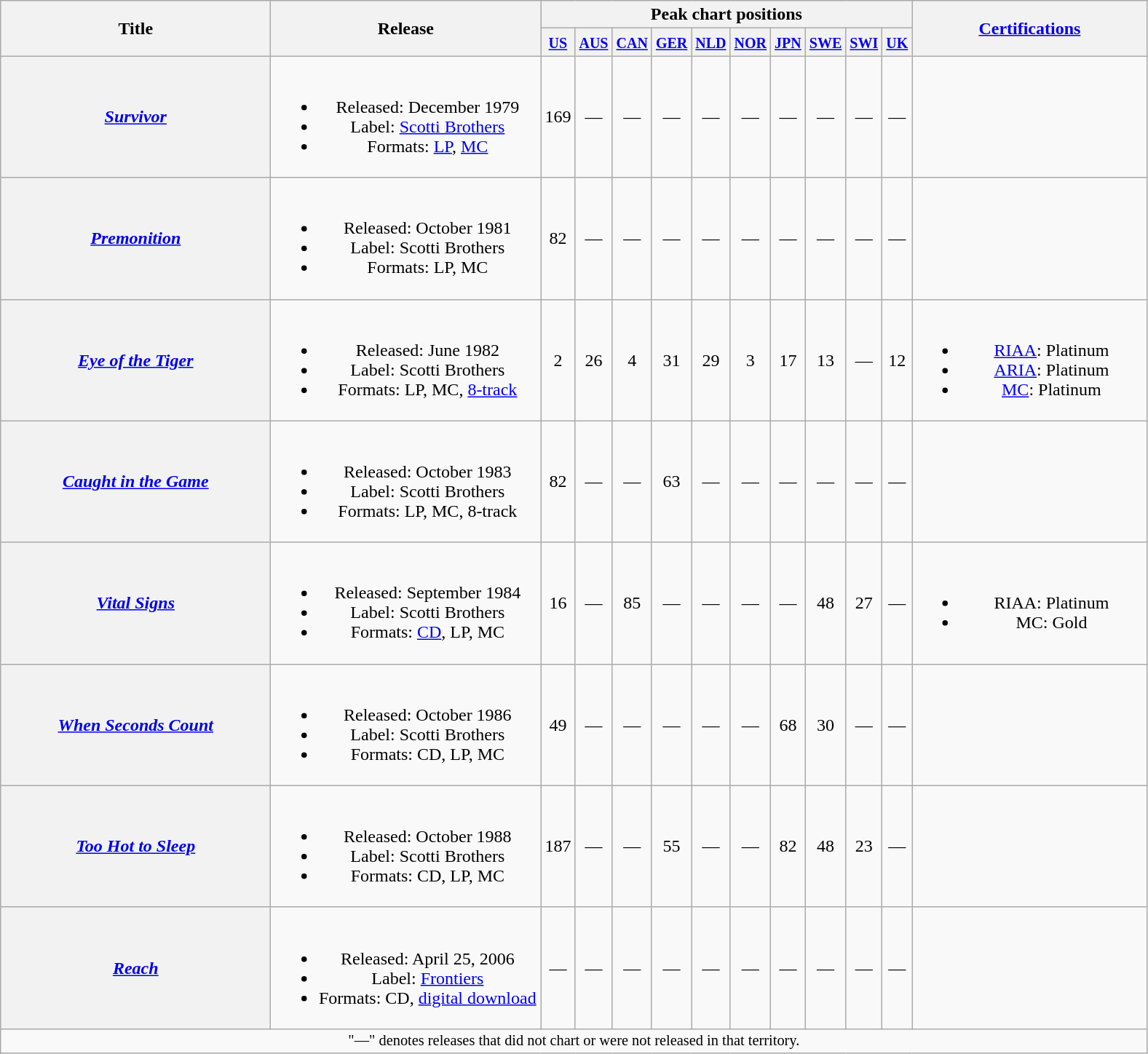<table class="wikitable plainrowheaders" style="text-align:center;">
<tr>
<th scope="col" rowspan="2" style="width:15em;">Title</th>
<th scope="col" rowspan="2" style="width:15em;">Release</th>
<th colspan="10">Peak chart positions</th>
<th scope="col" rowspan="2" style="width:13em;"><a href='#'>Certifications</a></th>
</tr>
<tr>
<th><small><a href='#'>US</a></small><br></th>
<th><small><a href='#'>AUS</a></small><br></th>
<th><small><a href='#'>CAN</a></small><br></th>
<th><small><a href='#'>GER</a></small><br></th>
<th><small><a href='#'>NLD</a></small><br></th>
<th><small><a href='#'>NOR</a></small><br></th>
<th><small><a href='#'>JPN</a></small><br></th>
<th><small><a href='#'>SWE</a></small><br></th>
<th><small><a href='#'>SWI</a></small><br></th>
<th><small><a href='#'>UK</a></small><br></th>
</tr>
<tr>
<th scope="row"><em><a href='#'>Survivor</a></em></th>
<td><br><ul><li>Released: December 1979</li><li>Label: <a href='#'>Scotti Brothers</a></li><li>Formats: <a href='#'>LP</a>, <a href='#'>MC</a></li></ul></td>
<td>169</td>
<td>—</td>
<td>—</td>
<td>—</td>
<td>—</td>
<td>—</td>
<td>—</td>
<td>—</td>
<td>—</td>
<td>—</td>
<td></td>
</tr>
<tr>
<th scope="row"><em><a href='#'>Premonition</a></em></th>
<td><br><ul><li>Released: October 1981</li><li>Label: Scotti Brothers</li><li>Formats: LP, MC</li></ul></td>
<td>82</td>
<td>—</td>
<td>—</td>
<td>—</td>
<td>—</td>
<td>—</td>
<td>—</td>
<td>—</td>
<td>—</td>
<td>—</td>
<td></td>
</tr>
<tr>
<th scope="row"><em><a href='#'>Eye of the Tiger</a></em></th>
<td><br><ul><li>Released: June 1982</li><li>Label: Scotti Brothers</li><li>Formats: LP, MC, <a href='#'>8-track</a></li></ul></td>
<td>2</td>
<td>26</td>
<td>4</td>
<td>31</td>
<td>29</td>
<td>3</td>
<td>17</td>
<td>13</td>
<td>—</td>
<td>12</td>
<td><br><ul><li><a href='#'>RIAA</a>: Platinum</li><li><a href='#'>ARIA</a>: Platinum</li><li><a href='#'>MC</a>: Platinum</li></ul></td>
</tr>
<tr>
<th scope="row"><em><a href='#'>Caught in the Game</a></em></th>
<td><br><ul><li>Released: October 1983</li><li>Label: Scotti Brothers</li><li>Formats: LP, MC, 8-track</li></ul></td>
<td>82</td>
<td>—</td>
<td>—</td>
<td>63</td>
<td>—</td>
<td>—</td>
<td>—</td>
<td>—</td>
<td>—</td>
<td>—</td>
<td></td>
</tr>
<tr>
<th scope="row"><em><a href='#'>Vital Signs</a></em></th>
<td><br><ul><li>Released: September 1984</li><li>Label: Scotti Brothers</li><li>Formats: <a href='#'>CD</a>, LP, MC</li></ul></td>
<td>16</td>
<td>—</td>
<td>85</td>
<td>—</td>
<td>—</td>
<td>—</td>
<td>—</td>
<td>48</td>
<td>27</td>
<td>—</td>
<td><br><ul><li>RIAA: Platinum</li><li>MC: Gold</li></ul></td>
</tr>
<tr>
<th scope="row"><em><a href='#'>When Seconds Count</a></em></th>
<td><br><ul><li>Released: October 1986</li><li>Label: Scotti Brothers</li><li>Formats: CD, LP, MC</li></ul></td>
<td>49</td>
<td>—</td>
<td>—</td>
<td>—</td>
<td>—</td>
<td>—</td>
<td>68</td>
<td>30</td>
<td>—</td>
<td>—</td>
<td></td>
</tr>
<tr>
<th scope="row"><em><a href='#'>Too Hot to Sleep</a></em></th>
<td><br><ul><li>Released: October 1988</li><li>Label: Scotti Brothers</li><li>Formats: CD, LP, MC</li></ul></td>
<td>187</td>
<td>—</td>
<td>—</td>
<td>55</td>
<td>—</td>
<td>—</td>
<td>82</td>
<td>48</td>
<td>23</td>
<td>—</td>
<td></td>
</tr>
<tr>
<th scope="row"><em><a href='#'>Reach</a></em></th>
<td><br><ul><li>Released: April 25, 2006</li><li>Label: <a href='#'>Frontiers</a></li><li>Formats: CD, <a href='#'>digital download</a></li></ul></td>
<td>—</td>
<td>—</td>
<td>—</td>
<td>—</td>
<td>—</td>
<td>—</td>
<td>—</td>
<td>—</td>
<td>—</td>
<td>—</td>
<td></td>
</tr>
<tr>
<td colspan="13" style="font-size:85%">"—" denotes releases that did not chart or were not released in that territory.</td>
</tr>
</table>
